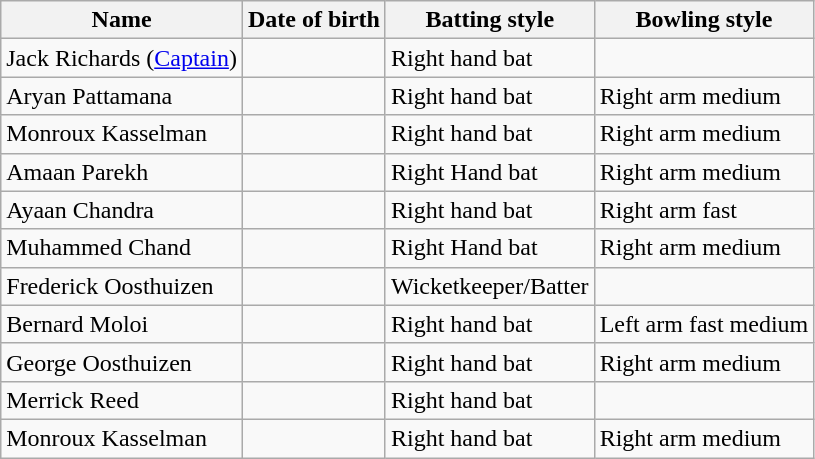<table class="wikitable">
<tr>
<th>Name</th>
<th>Date of birth</th>
<th>Batting style</th>
<th>Bowling style</th>
</tr>
<tr>
<td>Jack Richards (<a href='#'>Captain</a>)</td>
<td></td>
<td>Right hand bat</td>
<td></td>
</tr>
<tr>
<td>Aryan Pattamana</td>
<td></td>
<td>Right hand bat</td>
<td>Right arm medium</td>
</tr>
<tr>
<td>Monroux Kasselman</td>
<td></td>
<td>Right hand bat</td>
<td>Right arm medium</td>
</tr>
<tr>
<td>Amaan Parekh</td>
<td></td>
<td>Right Hand bat</td>
<td>Right arm medium</td>
</tr>
<tr>
<td>Ayaan Chandra</td>
<td></td>
<td>Right hand bat</td>
<td>Right arm fast</td>
</tr>
<tr>
<td>Muhammed Chand</td>
<td></td>
<td>Right Hand bat</td>
<td>Right arm medium</td>
</tr>
<tr>
<td>Frederick Oosthuizen</td>
<td></td>
<td>Wicketkeeper/Batter</td>
<td></td>
</tr>
<tr>
<td>Bernard Moloi</td>
<td></td>
<td>Right hand bat</td>
<td>Left arm fast medium</td>
</tr>
<tr>
<td>George Oosthuizen</td>
<td></td>
<td>Right hand bat</td>
<td>Right arm medium</td>
</tr>
<tr>
<td>Merrick Reed</td>
<td></td>
<td>Right hand bat</td>
<td></td>
</tr>
<tr>
<td>Monroux Kasselman</td>
<td></td>
<td>Right hand bat</td>
<td>Right arm medium</td>
</tr>
</table>
